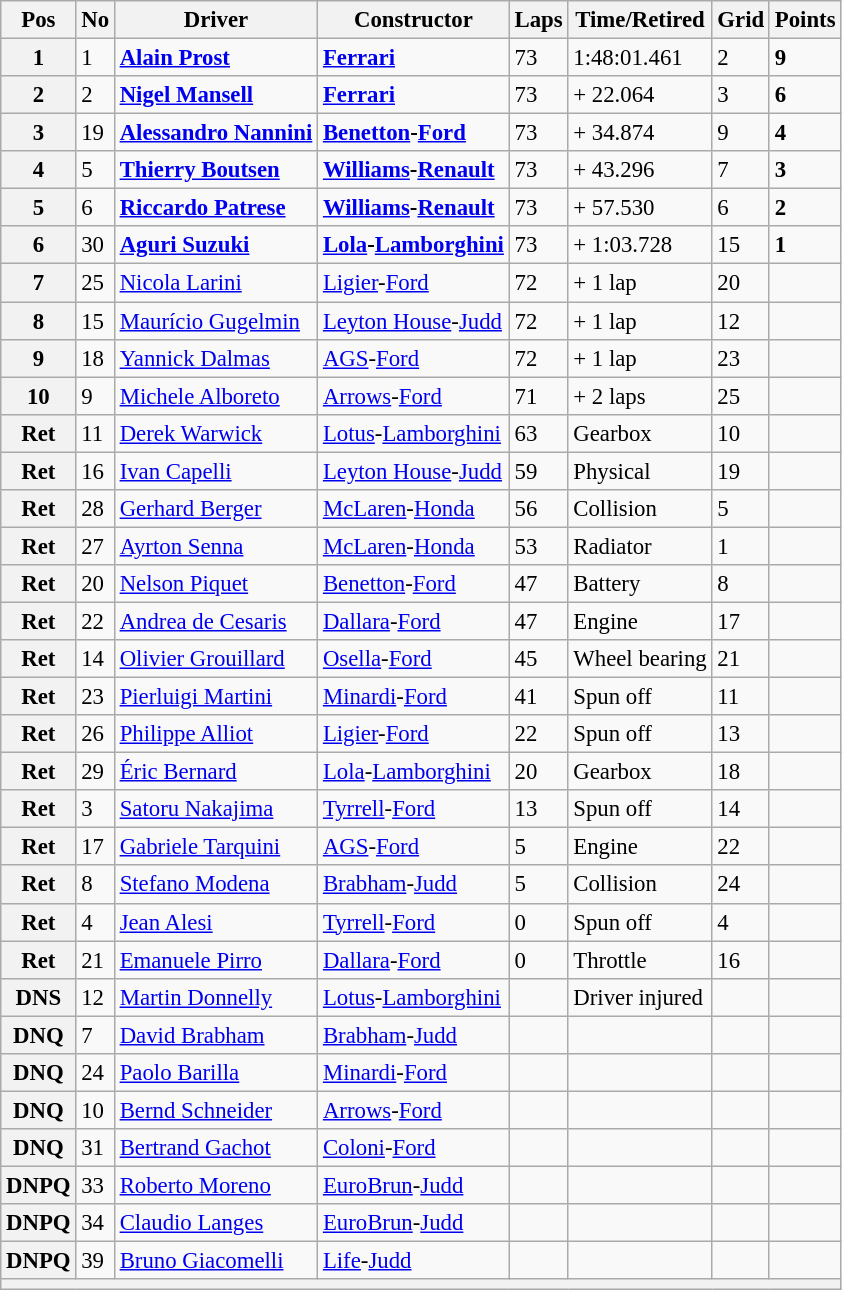<table class="wikitable" style="font-size: 95%;">
<tr>
<th>Pos</th>
<th>No</th>
<th>Driver</th>
<th>Constructor</th>
<th>Laps</th>
<th>Time/Retired</th>
<th>Grid</th>
<th>Points</th>
</tr>
<tr>
<th>1</th>
<td>1</td>
<td> <strong><a href='#'>Alain Prost</a></strong></td>
<td><strong><a href='#'>Ferrari</a></strong></td>
<td>73</td>
<td>1:48:01.461</td>
<td>2</td>
<td><strong>9</strong></td>
</tr>
<tr>
<th>2</th>
<td>2</td>
<td> <strong><a href='#'>Nigel Mansell</a></strong></td>
<td><strong><a href='#'>Ferrari</a></strong></td>
<td>73</td>
<td>+ 22.064</td>
<td>3</td>
<td><strong>6</strong></td>
</tr>
<tr>
<th>3</th>
<td>19</td>
<td> <strong><a href='#'>Alessandro Nannini</a></strong></td>
<td><strong><a href='#'>Benetton</a>-<a href='#'>Ford</a></strong></td>
<td>73</td>
<td>+ 34.874</td>
<td>9</td>
<td><strong>4</strong></td>
</tr>
<tr>
<th>4</th>
<td>5</td>
<td> <strong><a href='#'>Thierry Boutsen</a></strong></td>
<td><strong><a href='#'>Williams</a>-<a href='#'>Renault</a></strong></td>
<td>73</td>
<td>+ 43.296</td>
<td>7</td>
<td><strong>3</strong></td>
</tr>
<tr>
<th>5</th>
<td>6</td>
<td> <strong><a href='#'>Riccardo Patrese</a></strong></td>
<td><strong><a href='#'>Williams</a>-<a href='#'>Renault</a></strong></td>
<td>73</td>
<td>+ 57.530</td>
<td>6</td>
<td><strong>2</strong></td>
</tr>
<tr>
<th>6</th>
<td>30</td>
<td> <strong><a href='#'>Aguri Suzuki</a></strong></td>
<td><strong><a href='#'>Lola</a>-<a href='#'>Lamborghini</a></strong></td>
<td>73</td>
<td>+ 1:03.728</td>
<td>15</td>
<td><strong>1</strong></td>
</tr>
<tr>
<th>7</th>
<td>25</td>
<td> <a href='#'>Nicola Larini</a></td>
<td><a href='#'>Ligier</a>-<a href='#'>Ford</a></td>
<td>72</td>
<td>+ 1 lap</td>
<td>20</td>
<td></td>
</tr>
<tr>
<th>8</th>
<td>15</td>
<td> <a href='#'>Maurício Gugelmin</a></td>
<td><a href='#'>Leyton House</a>-<a href='#'>Judd</a></td>
<td>72</td>
<td>+ 1 lap</td>
<td>12</td>
<td></td>
</tr>
<tr>
<th>9</th>
<td>18</td>
<td> <a href='#'>Yannick Dalmas</a></td>
<td><a href='#'>AGS</a>-<a href='#'>Ford</a></td>
<td>72</td>
<td>+ 1 lap</td>
<td>23</td>
<td></td>
</tr>
<tr>
<th>10</th>
<td>9</td>
<td> <a href='#'>Michele Alboreto</a></td>
<td><a href='#'>Arrows</a>-<a href='#'>Ford</a></td>
<td>71</td>
<td>+ 2 laps</td>
<td>25</td>
<td></td>
</tr>
<tr>
<th>Ret</th>
<td>11</td>
<td> <a href='#'>Derek Warwick</a></td>
<td><a href='#'>Lotus</a>-<a href='#'>Lamborghini</a></td>
<td>63</td>
<td>Gearbox</td>
<td>10</td>
<td></td>
</tr>
<tr>
<th>Ret</th>
<td>16</td>
<td> <a href='#'>Ivan Capelli</a></td>
<td><a href='#'>Leyton House</a>-<a href='#'>Judd</a></td>
<td>59</td>
<td>Physical</td>
<td>19</td>
<td></td>
</tr>
<tr>
<th>Ret</th>
<td>28</td>
<td> <a href='#'>Gerhard Berger</a></td>
<td><a href='#'>McLaren</a>-<a href='#'>Honda</a></td>
<td>56</td>
<td>Collision</td>
<td>5</td>
<td></td>
</tr>
<tr>
<th>Ret</th>
<td>27</td>
<td> <a href='#'>Ayrton Senna</a></td>
<td><a href='#'>McLaren</a>-<a href='#'>Honda</a></td>
<td>53</td>
<td>Radiator</td>
<td>1</td>
<td></td>
</tr>
<tr>
<th>Ret</th>
<td>20</td>
<td> <a href='#'>Nelson Piquet</a></td>
<td><a href='#'>Benetton</a>-<a href='#'>Ford</a></td>
<td>47</td>
<td>Battery</td>
<td>8</td>
<td></td>
</tr>
<tr>
<th>Ret</th>
<td>22</td>
<td> <a href='#'>Andrea de Cesaris</a></td>
<td><a href='#'>Dallara</a>-<a href='#'>Ford</a></td>
<td>47</td>
<td>Engine</td>
<td>17</td>
<td></td>
</tr>
<tr>
<th>Ret</th>
<td>14</td>
<td> <a href='#'>Olivier Grouillard</a></td>
<td><a href='#'>Osella</a>-<a href='#'>Ford</a></td>
<td>45</td>
<td>Wheel bearing</td>
<td>21</td>
<td></td>
</tr>
<tr>
<th>Ret</th>
<td>23</td>
<td> <a href='#'>Pierluigi Martini</a></td>
<td><a href='#'>Minardi</a>-<a href='#'>Ford</a></td>
<td>41</td>
<td>Spun off</td>
<td>11</td>
<td></td>
</tr>
<tr>
<th>Ret</th>
<td>26</td>
<td> <a href='#'>Philippe Alliot</a></td>
<td><a href='#'>Ligier</a>-<a href='#'>Ford</a></td>
<td>22</td>
<td>Spun off</td>
<td>13</td>
<td></td>
</tr>
<tr>
<th>Ret</th>
<td>29</td>
<td> <a href='#'>Éric Bernard</a></td>
<td><a href='#'>Lola</a>-<a href='#'>Lamborghini</a></td>
<td>20</td>
<td>Gearbox</td>
<td>18</td>
<td></td>
</tr>
<tr>
<th>Ret</th>
<td>3</td>
<td> <a href='#'>Satoru Nakajima</a></td>
<td><a href='#'>Tyrrell</a>-<a href='#'>Ford</a></td>
<td>13</td>
<td>Spun off</td>
<td>14</td>
<td></td>
</tr>
<tr>
<th>Ret</th>
<td>17</td>
<td> <a href='#'>Gabriele Tarquini</a></td>
<td><a href='#'>AGS</a>-<a href='#'>Ford</a></td>
<td>5</td>
<td>Engine</td>
<td>22</td>
<td></td>
</tr>
<tr>
<th>Ret</th>
<td>8</td>
<td> <a href='#'>Stefano Modena</a></td>
<td><a href='#'>Brabham</a>-<a href='#'>Judd</a></td>
<td>5</td>
<td>Collision</td>
<td>24</td>
<td></td>
</tr>
<tr>
<th>Ret</th>
<td>4</td>
<td> <a href='#'>Jean Alesi</a></td>
<td><a href='#'>Tyrrell</a>-<a href='#'>Ford</a></td>
<td>0</td>
<td>Spun off</td>
<td>4</td>
<td></td>
</tr>
<tr>
<th>Ret</th>
<td>21</td>
<td> <a href='#'>Emanuele Pirro</a></td>
<td><a href='#'>Dallara</a>-<a href='#'>Ford</a></td>
<td>0</td>
<td>Throttle</td>
<td>16</td>
<td></td>
</tr>
<tr>
<th>DNS</th>
<td>12</td>
<td> <a href='#'>Martin Donnelly</a></td>
<td><a href='#'>Lotus</a>-<a href='#'>Lamborghini</a></td>
<td></td>
<td>Driver injured</td>
<td></td>
<td></td>
</tr>
<tr>
<th>DNQ</th>
<td>7</td>
<td> <a href='#'>David Brabham</a></td>
<td><a href='#'>Brabham</a>-<a href='#'>Judd</a></td>
<td></td>
<td></td>
<td></td>
<td></td>
</tr>
<tr>
<th>DNQ</th>
<td>24</td>
<td> <a href='#'>Paolo Barilla</a></td>
<td><a href='#'>Minardi</a>-<a href='#'>Ford</a></td>
<td></td>
<td></td>
<td></td>
<td></td>
</tr>
<tr>
<th>DNQ</th>
<td>10</td>
<td> <a href='#'>Bernd Schneider</a></td>
<td><a href='#'>Arrows</a>-<a href='#'>Ford</a></td>
<td></td>
<td></td>
<td></td>
<td></td>
</tr>
<tr>
<th>DNQ</th>
<td>31</td>
<td> <a href='#'>Bertrand Gachot</a></td>
<td><a href='#'>Coloni</a>-<a href='#'>Ford</a></td>
<td></td>
<td></td>
<td></td>
<td></td>
</tr>
<tr>
<th>DNPQ</th>
<td>33</td>
<td> <a href='#'>Roberto Moreno</a></td>
<td><a href='#'>EuroBrun</a>-<a href='#'>Judd</a></td>
<td></td>
<td></td>
<td></td>
<td></td>
</tr>
<tr>
<th>DNPQ</th>
<td>34</td>
<td> <a href='#'>Claudio Langes</a></td>
<td><a href='#'>EuroBrun</a>-<a href='#'>Judd</a></td>
<td></td>
<td></td>
<td></td>
<td></td>
</tr>
<tr>
<th>DNPQ</th>
<td>39</td>
<td> <a href='#'>Bruno Giacomelli</a></td>
<td><a href='#'>Life</a>-<a href='#'>Judd</a></td>
<td></td>
<td></td>
<td></td>
<td></td>
</tr>
<tr>
<th colspan="8"></th>
</tr>
</table>
